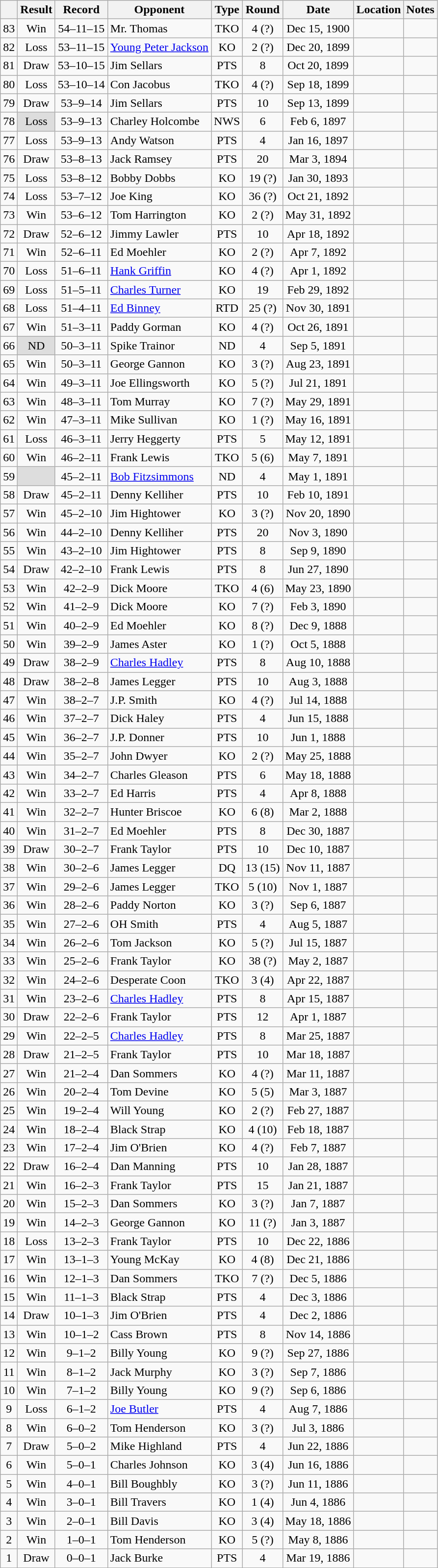<table class="wikitable mw-collapsible mw-collapsed" style="text-align:center">
<tr>
<th></th>
<th>Result</th>
<th>Record</th>
<th>Opponent</th>
<th>Type</th>
<th>Round</th>
<th>Date</th>
<th>Location</th>
<th>Notes</th>
</tr>
<tr>
<td>83</td>
<td>Win</td>
<td>54–11–15 </td>
<td align=left>Mr. Thomas</td>
<td>TKO</td>
<td>4 (?)</td>
<td>Dec 15, 1900</td>
<td style="text-align:left;"></td>
<td></td>
</tr>
<tr>
<td>82</td>
<td>Loss</td>
<td>53–11–15 </td>
<td align=left><a href='#'>Young Peter Jackson</a></td>
<td>KO</td>
<td>2 (?)</td>
<td>Dec 20, 1899</td>
<td style="text-align:left;"></td>
<td></td>
</tr>
<tr>
<td>81</td>
<td>Draw</td>
<td>53–10–15 </td>
<td align=left>Jim Sellars</td>
<td>PTS</td>
<td>8</td>
<td>Oct 20, 1899</td>
<td style="text-align:left;"></td>
<td></td>
</tr>
<tr>
<td>80</td>
<td>Loss</td>
<td>53–10–14 </td>
<td align=left>Con Jacobus</td>
<td>TKO</td>
<td>4 (?)</td>
<td>Sep 18, 1899</td>
<td style="text-align:left;"></td>
<td></td>
</tr>
<tr>
<td>79</td>
<td>Draw</td>
<td>53–9–14 </td>
<td align=left>Jim Sellars</td>
<td>PTS</td>
<td>10</td>
<td>Sep 13, 1899</td>
<td style="text-align:left;"></td>
<td></td>
</tr>
<tr>
<td>78</td>
<td style="background:#DDD">Loss</td>
<td>53–9–13 </td>
<td align=left>Charley Holcombe</td>
<td>NWS</td>
<td>6</td>
<td>Feb 6, 1897</td>
<td style="text-align:left;"></td>
<td></td>
</tr>
<tr>
<td>77</td>
<td>Loss</td>
<td>53–9–13 </td>
<td align=left>Andy Watson</td>
<td>PTS</td>
<td>4</td>
<td>Jan 16, 1897</td>
<td style="text-align:left;"></td>
<td></td>
</tr>
<tr>
<td>76</td>
<td>Draw</td>
<td>53–8–13 </td>
<td align=left>Jack Ramsey</td>
<td>PTS</td>
<td>20</td>
<td>Mar 3, 1894</td>
<td style="text-align:left;"></td>
<td></td>
</tr>
<tr>
<td>75</td>
<td>Loss</td>
<td>53–8–12 </td>
<td align=left>Bobby Dobbs</td>
<td>KO</td>
<td>19 (?)</td>
<td>Jan 30, 1893</td>
<td style="text-align:left;"></td>
<td style="text-align:left;"></td>
</tr>
<tr>
<td>74</td>
<td>Loss</td>
<td>53–7–12 </td>
<td align=left>Joe King</td>
<td>KO</td>
<td>36 (?)</td>
<td>Oct 21, 1892</td>
<td style="text-align:left;"></td>
<td></td>
</tr>
<tr>
<td>73</td>
<td>Win</td>
<td>53–6–12 </td>
<td align=left>Tom Harrington</td>
<td>KO</td>
<td>2 (?)</td>
<td>May 31, 1892</td>
<td style="text-align:left;"></td>
<td style="text-align:left;"></td>
</tr>
<tr>
<td>72</td>
<td>Draw</td>
<td>52–6–12 </td>
<td align=left>Jimmy Lawler</td>
<td>PTS</td>
<td>10</td>
<td>Apr 18, 1892</td>
<td style="text-align:left;"></td>
<td style="text-align:left;"></td>
</tr>
<tr>
<td>71</td>
<td>Win</td>
<td>52–6–11 </td>
<td align=left>Ed Moehler</td>
<td>KO</td>
<td>2 (?)</td>
<td>Apr 7, 1892</td>
<td style="text-align:left;"></td>
<td style="text-align:left;"></td>
</tr>
<tr>
<td>70</td>
<td>Loss</td>
<td>51–6–11 </td>
<td align=left><a href='#'>Hank Griffin</a></td>
<td>KO</td>
<td>4 (?)</td>
<td>Apr 1, 1892</td>
<td style="text-align:left;"></td>
<td style="text-align:left;"></td>
</tr>
<tr>
<td>69</td>
<td>Loss</td>
<td>51–5–11 </td>
<td align=left><a href='#'>Charles Turner</a></td>
<td>KO</td>
<td>19</td>
<td>Feb 29, 1892</td>
<td style="text-align:left;"></td>
<td style="text-align:left;"></td>
</tr>
<tr>
<td>68</td>
<td>Loss</td>
<td>51–4–11 </td>
<td align=left><a href='#'>Ed Binney</a></td>
<td>RTD</td>
<td>25 (?)</td>
<td>Nov 30, 1891</td>
<td style="text-align:left;"></td>
<td style="text-align:left;"></td>
</tr>
<tr>
<td>67</td>
<td>Win</td>
<td>51–3–11 </td>
<td align=left>Paddy Gorman</td>
<td>KO</td>
<td>4 (?)</td>
<td>Oct 26, 1891</td>
<td style="text-align:left;"></td>
<td></td>
</tr>
<tr>
<td>66</td>
<td style="background:#DDD">ND</td>
<td>50–3–11 </td>
<td align=left>Spike Trainor</td>
<td>ND</td>
<td>4</td>
<td>Sep 5, 1891</td>
<td style="text-align:left;"></td>
<td></td>
</tr>
<tr>
<td>65</td>
<td>Win</td>
<td>50–3–11 </td>
<td align=left>George Gannon</td>
<td>KO</td>
<td>3 (?)</td>
<td>Aug 23, 1891</td>
<td style="text-align:left;"></td>
<td></td>
</tr>
<tr>
<td>64</td>
<td>Win</td>
<td>49–3–11 </td>
<td align=left>Joe Ellingsworth</td>
<td>KO</td>
<td>5 (?)</td>
<td>Jul 21, 1891</td>
<td style="text-align:left;"></td>
<td></td>
</tr>
<tr>
<td>63</td>
<td>Win</td>
<td>48–3–11 </td>
<td align=left>Tom Murray</td>
<td>KO</td>
<td>7 (?)</td>
<td>May 29, 1891</td>
<td style="text-align:left;"></td>
<td></td>
</tr>
<tr>
<td>62</td>
<td>Win</td>
<td>47–3–11 </td>
<td align=left>Mike Sullivan</td>
<td>KO</td>
<td>1 (?)</td>
<td>May 16, 1891</td>
<td style="text-align:left;"></td>
<td></td>
</tr>
<tr>
<td>61</td>
<td>Loss</td>
<td>46–3–11 </td>
<td align=left>Jerry Heggerty</td>
<td>PTS</td>
<td>5</td>
<td>May 12, 1891</td>
<td style="text-align:left;"></td>
<td></td>
</tr>
<tr>
<td>60</td>
<td>Win</td>
<td>46–2–11 </td>
<td align=left>Frank Lewis</td>
<td>TKO</td>
<td>5 (6)</td>
<td>May 7, 1891</td>
<td style="text-align:left;"></td>
<td></td>
</tr>
<tr>
<td>59</td>
<td style="background:#DDD"></td>
<td>45–2–11 </td>
<td align=left><a href='#'>Bob Fitzsimmons</a></td>
<td>ND</td>
<td>4</td>
<td>May 1, 1891</td>
<td style="text-align:left;"></td>
<td></td>
</tr>
<tr>
<td>58</td>
<td>Draw</td>
<td>45–2–11</td>
<td align=left>Denny Kelliher</td>
<td>PTS</td>
<td>10</td>
<td>Feb 10, 1891</td>
<td style="text-align:left;"></td>
<td style="text-align:left;"></td>
</tr>
<tr>
<td>57</td>
<td>Win</td>
<td>45–2–10</td>
<td align=left>Jim Hightower</td>
<td>KO</td>
<td>3 (?)</td>
<td>Nov 20, 1890</td>
<td style="text-align:left;"></td>
<td></td>
</tr>
<tr>
<td>56</td>
<td>Win</td>
<td>44–2–10</td>
<td align=left>Denny Kelliher</td>
<td>PTS</td>
<td>20</td>
<td>Nov 3, 1890</td>
<td style="text-align:left;"></td>
<td style="text-align:left;"></td>
</tr>
<tr>
<td>55</td>
<td>Win</td>
<td>43–2–10</td>
<td align=left>Jim Hightower</td>
<td>PTS</td>
<td>8</td>
<td>Sep 9, 1890</td>
<td style="text-align:left;"></td>
<td></td>
</tr>
<tr>
<td>54</td>
<td>Draw</td>
<td>42–2–10</td>
<td align=left>Frank Lewis</td>
<td>PTS</td>
<td>8</td>
<td>Jun 27, 1890</td>
<td style="text-align:left;"></td>
<td></td>
</tr>
<tr>
<td>53</td>
<td>Win</td>
<td>42–2–9</td>
<td align=left>Dick Moore</td>
<td>TKO</td>
<td>4 (6)</td>
<td>May 23, 1890</td>
<td style="text-align:left;"></td>
<td style="text-align:left;"></td>
</tr>
<tr>
<td>52</td>
<td>Win</td>
<td>41–2–9</td>
<td align=left>Dick Moore</td>
<td>KO</td>
<td>7 (?)</td>
<td>Feb 3, 1890</td>
<td style="text-align:left;"></td>
<td style="text-align:left;"></td>
</tr>
<tr>
<td>51</td>
<td>Win</td>
<td>40–2–9</td>
<td align=left>Ed Moehler</td>
<td>KO</td>
<td>8 (?)</td>
<td>Dec 9, 1888</td>
<td style="text-align:left;"></td>
<td></td>
</tr>
<tr>
<td>50</td>
<td>Win</td>
<td>39–2–9</td>
<td align=left>James Aster</td>
<td>KO</td>
<td>1 (?)</td>
<td>Oct 5, 1888</td>
<td style="text-align:left;"></td>
<td></td>
</tr>
<tr>
<td>49</td>
<td>Draw</td>
<td>38–2–9</td>
<td align=left><a href='#'>Charles Hadley</a></td>
<td>PTS</td>
<td>8</td>
<td>Aug 10, 1888</td>
<td style="text-align:left;"></td>
<td></td>
</tr>
<tr>
<td>48</td>
<td>Draw</td>
<td>38–2–8</td>
<td align=left>James Legger</td>
<td>PTS</td>
<td>10</td>
<td>Aug 3, 1888</td>
<td style="text-align:left;"></td>
<td></td>
</tr>
<tr>
<td>47</td>
<td>Win</td>
<td>38–2–7</td>
<td align=left>J.P. Smith</td>
<td>KO</td>
<td>4 (?)</td>
<td>Jul 14, 1888</td>
<td style="text-align:left;"></td>
<td></td>
</tr>
<tr>
<td>46</td>
<td>Win</td>
<td>37–2–7</td>
<td align=left>Dick Haley</td>
<td>PTS</td>
<td>4</td>
<td>Jun 15, 1888</td>
<td style="text-align:left;"></td>
<td></td>
</tr>
<tr>
<td>45</td>
<td>Win</td>
<td>36–2–7</td>
<td align=left>J.P. Donner</td>
<td>PTS</td>
<td>10</td>
<td>Jun 1, 1888</td>
<td style="text-align:left;"></td>
<td></td>
</tr>
<tr>
<td>44</td>
<td>Win</td>
<td>35–2–7</td>
<td align=left>John Dwyer</td>
<td>KO</td>
<td>2 (?)</td>
<td>May 25, 1888</td>
<td style="text-align:left;"></td>
<td></td>
</tr>
<tr>
<td>43</td>
<td>Win</td>
<td>34–2–7</td>
<td align=left>Charles Gleason</td>
<td>PTS</td>
<td>6</td>
<td>May 18, 1888</td>
<td style="text-align:left;"></td>
<td></td>
</tr>
<tr>
<td>42</td>
<td>Win</td>
<td>33–2–7</td>
<td align=left>Ed Harris</td>
<td>PTS</td>
<td>4</td>
<td>Apr 8, 1888</td>
<td style="text-align:left;"></td>
<td></td>
</tr>
<tr>
<td>41</td>
<td>Win</td>
<td>32–2–7</td>
<td align=left>Hunter Briscoe</td>
<td>KO</td>
<td>6 (8)</td>
<td>Mar 2, 1888</td>
<td style="text-align:left;"></td>
<td></td>
</tr>
<tr>
<td>40</td>
<td>Win</td>
<td>31–2–7</td>
<td align=left>Ed Moehler</td>
<td>PTS</td>
<td>8</td>
<td>Dec 30, 1887</td>
<td style="text-align:left;"></td>
<td></td>
</tr>
<tr>
<td>39</td>
<td>Draw</td>
<td>30–2–7</td>
<td align=left>Frank Taylor</td>
<td>PTS</td>
<td>10</td>
<td>Dec 10, 1887</td>
<td style="text-align:left;"></td>
<td></td>
</tr>
<tr>
<td>38</td>
<td>Win</td>
<td>30–2–6</td>
<td align=left>James Legger</td>
<td>DQ</td>
<td>13 (15)</td>
<td>Nov 11, 1887</td>
<td style="text-align:left;"></td>
<td></td>
</tr>
<tr>
<td>37</td>
<td>Win</td>
<td>29–2–6</td>
<td align=left>James Legger</td>
<td>TKO</td>
<td>5 (10)</td>
<td>Nov 1, 1887</td>
<td style="text-align:left;"></td>
<td></td>
</tr>
<tr>
<td>36</td>
<td>Win</td>
<td>28–2–6</td>
<td align=left>Paddy Norton</td>
<td>KO</td>
<td>3 (?)</td>
<td>Sep 6, 1887</td>
<td style="text-align:left;"></td>
<td></td>
</tr>
<tr>
<td>35</td>
<td>Win</td>
<td>27–2–6</td>
<td align=left>OH Smith</td>
<td>PTS</td>
<td>4</td>
<td>Aug 5, 1887</td>
<td style="text-align:left;"></td>
<td></td>
</tr>
<tr>
<td>34</td>
<td>Win</td>
<td>26–2–6</td>
<td align=left>Tom Jackson</td>
<td>KO</td>
<td>5 (?)</td>
<td>Jul 15, 1887</td>
<td style="text-align:left;"></td>
<td></td>
</tr>
<tr>
<td>33</td>
<td>Win</td>
<td>25–2–6</td>
<td align=left>Frank Taylor</td>
<td>KO</td>
<td>38 (?)</td>
<td>May 2, 1887</td>
<td style="text-align:left;"></td>
<td style="text-align:left;"></td>
</tr>
<tr>
<td>32</td>
<td>Win</td>
<td>24–2–6</td>
<td align=left>Desperate Coon</td>
<td>TKO</td>
<td>3 (4)</td>
<td>Apr 22, 1887</td>
<td style="text-align:left;"></td>
<td></td>
</tr>
<tr>
<td>31</td>
<td>Win</td>
<td>23–2–6</td>
<td align=left><a href='#'>Charles Hadley</a></td>
<td>PTS</td>
<td>8</td>
<td>Apr 15, 1887</td>
<td style="text-align:left;"></td>
<td></td>
</tr>
<tr>
<td>30</td>
<td>Draw</td>
<td>22–2–6</td>
<td align=left>Frank Taylor</td>
<td>PTS</td>
<td>12</td>
<td>Apr 1, 1887</td>
<td style="text-align:left;"></td>
<td></td>
</tr>
<tr>
<td>29</td>
<td>Win</td>
<td>22–2–5</td>
<td align=left><a href='#'>Charles Hadley</a></td>
<td>PTS</td>
<td>8</td>
<td>Mar 25, 1887</td>
<td style="text-align:left;"></td>
<td></td>
</tr>
<tr>
<td>28</td>
<td>Draw</td>
<td>21–2–5</td>
<td align=left>Frank Taylor</td>
<td>PTS</td>
<td>10</td>
<td>Mar 18, 1887</td>
<td style="text-align:left;"></td>
<td></td>
</tr>
<tr>
<td>27</td>
<td>Win</td>
<td>21–2–4</td>
<td align=left>Dan Sommers</td>
<td>KO</td>
<td>4 (?)</td>
<td>Mar 11, 1887</td>
<td style="text-align:left;"></td>
<td></td>
</tr>
<tr>
<td>26</td>
<td>Win</td>
<td>20–2–4</td>
<td align=left>Tom Devine</td>
<td>KO</td>
<td>5 (5)</td>
<td>Mar 3, 1887</td>
<td style="text-align:left;"></td>
<td></td>
</tr>
<tr>
<td>25</td>
<td>Win</td>
<td>19–2–4</td>
<td align=left>Will Young</td>
<td>KO</td>
<td>2 (?)</td>
<td>Feb 27, 1887</td>
<td style="text-align:left;"></td>
<td></td>
</tr>
<tr>
<td>24</td>
<td>Win</td>
<td>18–2–4</td>
<td align=left>Black Strap</td>
<td>KO</td>
<td>4 (10)</td>
<td>Feb 18, 1887</td>
<td style="text-align:left;"></td>
<td></td>
</tr>
<tr>
<td>23</td>
<td>Win</td>
<td>17–2–4</td>
<td align=left>Jim O'Brien</td>
<td>KO</td>
<td>4 (?)</td>
<td>Feb 7, 1887</td>
<td style="text-align:left;"></td>
<td></td>
</tr>
<tr>
<td>22</td>
<td>Draw</td>
<td>16–2–4</td>
<td align=left>Dan Manning</td>
<td>PTS</td>
<td>10</td>
<td>Jan 28, 1887</td>
<td style="text-align:left;"></td>
<td></td>
</tr>
<tr>
<td>21</td>
<td>Win</td>
<td>16–2–3</td>
<td align=left>Frank Taylor</td>
<td>PTS</td>
<td>15</td>
<td>Jan 21, 1887</td>
<td style="text-align:left;"></td>
<td></td>
</tr>
<tr>
<td>20</td>
<td>Win</td>
<td>15–2–3</td>
<td align=left>Dan Sommers</td>
<td>KO</td>
<td>3 (?)</td>
<td>Jan 7, 1887</td>
<td style="text-align:left;"></td>
<td></td>
</tr>
<tr>
<td>19</td>
<td>Win</td>
<td>14–2–3</td>
<td align=left>George Gannon</td>
<td>KO</td>
<td>11 (?)</td>
<td>Jan 3, 1887</td>
<td style="text-align:left;"></td>
<td></td>
</tr>
<tr>
<td>18</td>
<td>Loss</td>
<td>13–2–3</td>
<td align=left>Frank Taylor</td>
<td>PTS</td>
<td>10</td>
<td>Dec 22, 1886</td>
<td style="text-align:left;"></td>
<td></td>
</tr>
<tr>
<td>17</td>
<td>Win</td>
<td>13–1–3</td>
<td align=left>Young McKay</td>
<td>KO</td>
<td>4 (8)</td>
<td>Dec 21, 1886</td>
<td style="text-align:left;"></td>
<td></td>
</tr>
<tr>
<td>16</td>
<td>Win</td>
<td>12–1–3</td>
<td align=left>Dan Sommers</td>
<td>TKO</td>
<td>7 (?)</td>
<td>Dec 5, 1886</td>
<td style="text-align:left;"></td>
<td></td>
</tr>
<tr>
<td>15</td>
<td>Win</td>
<td>11–1–3</td>
<td align=left>Black Strap</td>
<td>PTS</td>
<td>4</td>
<td>Dec 3, 1886</td>
<td style="text-align:left;"></td>
<td></td>
</tr>
<tr>
<td>14</td>
<td>Draw</td>
<td>10–1–3</td>
<td align=left>Jim O'Brien</td>
<td>PTS</td>
<td>4</td>
<td>Dec 2, 1886</td>
<td style="text-align:left;"></td>
<td></td>
</tr>
<tr>
<td>13</td>
<td>Win</td>
<td>10–1–2</td>
<td align=left>Cass Brown</td>
<td>PTS</td>
<td>8</td>
<td>Nov 14, 1886</td>
<td style="text-align:left;"></td>
<td></td>
</tr>
<tr>
<td>12</td>
<td>Win</td>
<td>9–1–2</td>
<td align=left>Billy Young</td>
<td>KO</td>
<td>9 (?)</td>
<td>Sep 27, 1886</td>
<td style="text-align:left;"></td>
<td></td>
</tr>
<tr>
<td>11</td>
<td>Win</td>
<td>8–1–2</td>
<td align=left>Jack Murphy</td>
<td>KO</td>
<td>3 (?)</td>
<td>Sep 7, 1886</td>
<td style="text-align:left;"></td>
<td></td>
</tr>
<tr>
<td>10</td>
<td>Win</td>
<td>7–1–2</td>
<td align=left>Billy Young</td>
<td>KO</td>
<td>9 (?)</td>
<td>Sep 6, 1886</td>
<td style="text-align:left;"></td>
<td></td>
</tr>
<tr>
<td>9</td>
<td>Loss</td>
<td>6–1–2</td>
<td align=left><a href='#'>Joe Butler</a></td>
<td>PTS</td>
<td>4</td>
<td>Aug 7, 1886</td>
<td style="text-align:left;"></td>
<td></td>
</tr>
<tr>
<td>8</td>
<td>Win</td>
<td>6–0–2</td>
<td align=left>Tom Henderson</td>
<td>KO</td>
<td>3 (?)</td>
<td>Jul 3, 1886</td>
<td style="text-align:left;"></td>
<td></td>
</tr>
<tr>
<td>7</td>
<td>Draw</td>
<td>5–0–2</td>
<td align=left>Mike Highland</td>
<td>PTS</td>
<td>4</td>
<td>Jun 22, 1886</td>
<td style="text-align:left;"></td>
<td></td>
</tr>
<tr>
<td>6</td>
<td>Win</td>
<td>5–0–1</td>
<td align=left>Charles Johnson</td>
<td>KO</td>
<td>3 (4)</td>
<td>Jun 16, 1886</td>
<td style="text-align:left;"></td>
<td></td>
</tr>
<tr>
<td>5</td>
<td>Win</td>
<td>4–0–1</td>
<td align=left>Bill Boughbly</td>
<td>KO</td>
<td>3 (?)</td>
<td>Jun 11, 1886</td>
<td style="text-align:left;"></td>
<td></td>
</tr>
<tr>
<td>4</td>
<td>Win</td>
<td>3–0–1</td>
<td align=left>Bill Travers</td>
<td>KO</td>
<td>1 (4)</td>
<td>Jun 4, 1886</td>
<td style="text-align:left;"></td>
<td></td>
</tr>
<tr>
<td>3</td>
<td>Win</td>
<td>2–0–1</td>
<td align=left>Bill Davis</td>
<td>KO</td>
<td>3 (4)</td>
<td>May 18, 1886</td>
<td style="text-align:left;"></td>
<td></td>
</tr>
<tr>
<td>2</td>
<td>Win</td>
<td>1–0–1</td>
<td align=left>Tom Henderson</td>
<td>KO</td>
<td>5 (?)</td>
<td>May 8, 1886</td>
<td style="text-align:left;"></td>
<td></td>
</tr>
<tr>
<td>1</td>
<td>Draw</td>
<td>0–0–1</td>
<td align=left>Jack Burke</td>
<td>PTS</td>
<td>4</td>
<td>Mar 19, 1886</td>
<td style="text-align:left;"></td>
<td></td>
</tr>
<tr>
</tr>
</table>
